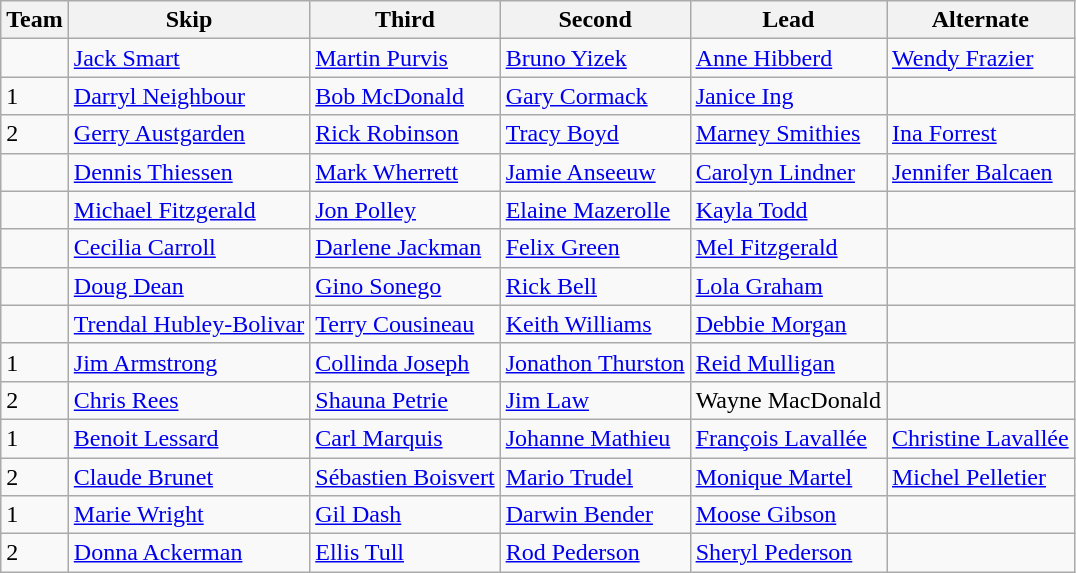<table class="wikitable">
<tr>
<th>Team</th>
<th>Skip</th>
<th>Third</th>
<th>Second</th>
<th>Lead</th>
<th>Alternate</th>
</tr>
<tr>
<td></td>
<td><a href='#'>Jack Smart</a></td>
<td><a href='#'>Martin Purvis</a></td>
<td><a href='#'>Bruno Yizek</a></td>
<td><a href='#'>Anne Hibberd</a></td>
<td><a href='#'>Wendy Frazier</a></td>
</tr>
<tr>
<td> 1</td>
<td><a href='#'>Darryl Neighbour</a></td>
<td><a href='#'>Bob McDonald</a></td>
<td><a href='#'>Gary Cormack</a></td>
<td><a href='#'>Janice Ing</a></td>
<td></td>
</tr>
<tr>
<td> 2</td>
<td><a href='#'>Gerry Austgarden</a></td>
<td><a href='#'>Rick Robinson</a></td>
<td><a href='#'>Tracy Boyd</a></td>
<td><a href='#'>Marney Smithies</a></td>
<td><a href='#'>Ina Forrest</a></td>
</tr>
<tr>
<td></td>
<td><a href='#'>Dennis Thiessen</a></td>
<td><a href='#'>Mark Wherrett</a></td>
<td><a href='#'>Jamie Anseeuw</a></td>
<td><a href='#'>Carolyn Lindner</a></td>
<td><a href='#'>Jennifer Balcaen</a></td>
</tr>
<tr>
<td></td>
<td><a href='#'>Michael Fitzgerald</a></td>
<td><a href='#'>Jon Polley</a></td>
<td><a href='#'>Elaine Mazerolle</a></td>
<td><a href='#'>Kayla Todd</a></td>
<td></td>
</tr>
<tr>
<td></td>
<td><a href='#'>Cecilia Carroll</a></td>
<td><a href='#'>Darlene Jackman</a></td>
<td><a href='#'>Felix Green</a></td>
<td><a href='#'>Mel Fitzgerald</a></td>
<td></td>
</tr>
<tr>
<td></td>
<td><a href='#'>Doug Dean</a></td>
<td><a href='#'>Gino Sonego</a></td>
<td><a href='#'>Rick Bell</a></td>
<td><a href='#'>Lola Graham</a></td>
<td></td>
</tr>
<tr>
<td></td>
<td><a href='#'>Trendal Hubley-Bolivar</a></td>
<td><a href='#'>Terry Cousineau</a></td>
<td><a href='#'>Keith Williams</a></td>
<td><a href='#'>Debbie Morgan</a></td>
<td></td>
</tr>
<tr>
<td> 1</td>
<td><a href='#'>Jim Armstrong</a></td>
<td><a href='#'>Collinda Joseph</a></td>
<td><a href='#'>Jonathon Thurston</a></td>
<td><a href='#'>Reid Mulligan</a></td>
<td></td>
</tr>
<tr>
<td> 2</td>
<td><a href='#'>Chris Rees</a></td>
<td><a href='#'>Shauna Petrie</a></td>
<td><a href='#'>Jim Law</a></td>
<td>Wayne MacDonald</td>
<td></td>
</tr>
<tr>
<td> 1</td>
<td><a href='#'>Benoit Lessard</a></td>
<td><a href='#'>Carl Marquis</a></td>
<td><a href='#'>Johanne Mathieu</a></td>
<td><a href='#'>François Lavallée</a></td>
<td><a href='#'>Christine Lavallée</a></td>
</tr>
<tr>
<td> 2</td>
<td><a href='#'>Claude Brunet</a></td>
<td><a href='#'>Sébastien Boisvert</a></td>
<td><a href='#'>Mario Trudel</a></td>
<td><a href='#'>Monique Martel</a></td>
<td><a href='#'>Michel Pelletier</a></td>
</tr>
<tr>
<td> 1</td>
<td><a href='#'>Marie Wright</a></td>
<td><a href='#'>Gil Dash</a></td>
<td><a href='#'>Darwin Bender</a></td>
<td><a href='#'>Moose Gibson</a></td>
<td></td>
</tr>
<tr>
<td> 2</td>
<td><a href='#'>Donna Ackerman</a></td>
<td><a href='#'>Ellis Tull</a></td>
<td><a href='#'>Rod Pederson</a></td>
<td><a href='#'>Sheryl Pederson</a></td>
<td></td>
</tr>
</table>
